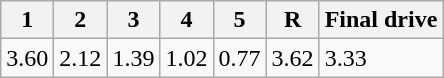<table class=wikitable>
<tr>
<th>1</th>
<th>2</th>
<th>3</th>
<th>4</th>
<th>5</th>
<th>R</th>
<th>Final drive</th>
</tr>
<tr>
<td>3.60</td>
<td>2.12</td>
<td>1.39</td>
<td>1.02</td>
<td>0.77</td>
<td>3.62</td>
<td>3.33</td>
</tr>
</table>
